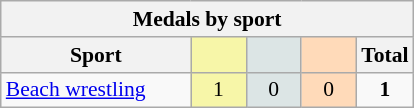<table class="wikitable" style="font-size:90%; text-align:center;">
<tr>
<th colspan="5">Medals by sport</th>
</tr>
<tr>
<th width="120">Sport</th>
<th scope="col" width="30" style="background:#F7F6A8;"></th>
<th scope="col" width="30" style="background:#DCE5E5;"></th>
<th scope="col" width="30" style="background:#FFDAB9;"></th>
<th width="30">Total</th>
</tr>
<tr>
<td align="left"><a href='#'>Beach wrestling</a></td>
<td style="background:#F7F6A8;">1</td>
<td style="background:#DCE5E5;">0</td>
<td style="background:#FFDAB9;">0</td>
<td><strong>1</strong></td>
</tr>
</table>
